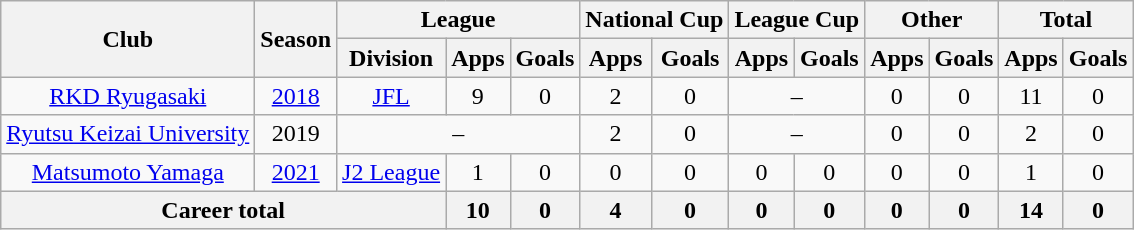<table class="wikitable" style="text-align: center">
<tr>
<th rowspan="2">Club</th>
<th rowspan="2">Season</th>
<th colspan="3">League</th>
<th colspan="2">National Cup</th>
<th colspan="2">League Cup</th>
<th colspan="2">Other</th>
<th colspan="2">Total</th>
</tr>
<tr>
<th>Division</th>
<th>Apps</th>
<th>Goals</th>
<th>Apps</th>
<th>Goals</th>
<th>Apps</th>
<th>Goals</th>
<th>Apps</th>
<th>Goals</th>
<th>Apps</th>
<th>Goals</th>
</tr>
<tr>
<td><a href='#'>RKD Ryugasaki</a></td>
<td><a href='#'>2018</a></td>
<td><a href='#'>JFL</a></td>
<td>9</td>
<td>0</td>
<td>2</td>
<td>0</td>
<td colspan="2">–</td>
<td>0</td>
<td>0</td>
<td>11</td>
<td>0</td>
</tr>
<tr>
<td><a href='#'>Ryutsu Keizai University</a></td>
<td>2019</td>
<td colspan="3">–</td>
<td>2</td>
<td>0</td>
<td colspan="2">–</td>
<td>0</td>
<td>0</td>
<td>2</td>
<td>0</td>
</tr>
<tr>
<td><a href='#'>Matsumoto Yamaga</a></td>
<td><a href='#'>2021</a></td>
<td><a href='#'>J2 League</a></td>
<td>1</td>
<td>0</td>
<td>0</td>
<td>0</td>
<td>0</td>
<td>0</td>
<td>0</td>
<td>0</td>
<td>1</td>
<td>0</td>
</tr>
<tr>
<th colspan=3>Career total</th>
<th>10</th>
<th>0</th>
<th>4</th>
<th>0</th>
<th>0</th>
<th>0</th>
<th>0</th>
<th>0</th>
<th>14</th>
<th>0</th>
</tr>
</table>
